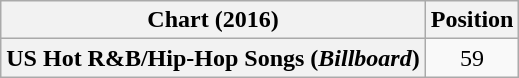<table class="wikitable plainrowheaders" style="text-align:center">
<tr>
<th>Chart (2016)</th>
<th>Position</th>
</tr>
<tr>
<th scope="row">US Hot R&B/Hip-Hop Songs (<em>Billboard</em>)</th>
<td>59</td>
</tr>
</table>
